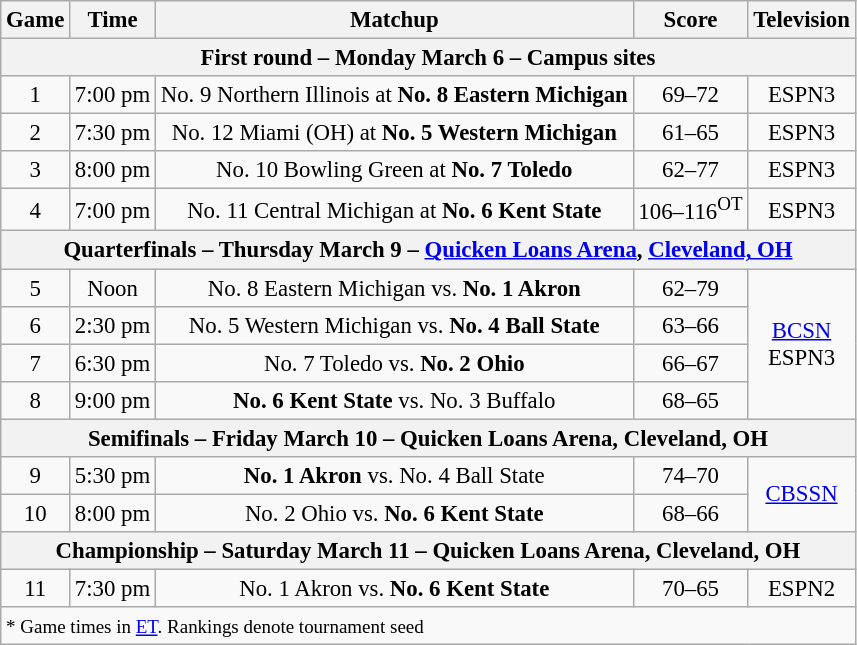<table class="wikitable" style="font-size: 95%;text-align:center">
<tr>
<th>Game</th>
<th>Time</th>
<th>Matchup</th>
<th>Score</th>
<th>Television</th>
</tr>
<tr>
<th colspan=5>First round – Monday March 6 – Campus sites</th>
</tr>
<tr>
<td>1</td>
<td>7:00 pm</td>
<td>No. 9 Northern Illinois at <strong>No. 8 Eastern Michigan</strong></td>
<td>69–72</td>
<td>ESPN3</td>
</tr>
<tr>
<td>2</td>
<td>7:30 pm</td>
<td>No. 12 Miami (OH) at <strong>No. 5 Western Michigan</strong></td>
<td>61–65</td>
<td>ESPN3</td>
</tr>
<tr>
<td>3</td>
<td>8:00 pm</td>
<td>No. 10 Bowling Green at <strong>No. 7 Toledo</strong></td>
<td>62–77</td>
<td>ESPN3</td>
</tr>
<tr>
<td>4</td>
<td>7:00 pm</td>
<td>No. 11 Central Michigan at <strong>No. 6 Kent State</strong></td>
<td>106–116<sup>OT</sup></td>
<td>ESPN3</td>
</tr>
<tr>
<th colspan=5>Quarterfinals – Thursday March 9 – <a href='#'>Quicken Loans Arena</a>, <a href='#'>Cleveland, OH</a></th>
</tr>
<tr>
<td>5</td>
<td>Noon</td>
<td>No. 8 Eastern Michigan vs. <strong>No. 1 Akron</strong></td>
<td>62–79</td>
<td rowspan=4><a href='#'>BCSN</a><br>ESPN3</td>
</tr>
<tr>
<td>6</td>
<td>2:30 pm</td>
<td>No. 5 Western Michigan vs. <strong>No. 4 Ball State</strong></td>
<td>63–66</td>
</tr>
<tr>
<td>7</td>
<td>6:30 pm</td>
<td>No. 7 Toledo vs. <strong>No. 2 Ohio</strong></td>
<td>66–67</td>
</tr>
<tr>
<td>8</td>
<td>9:00 pm</td>
<td><strong>No. 6 Kent State</strong> vs. No. 3 Buffalo</td>
<td>68–65</td>
</tr>
<tr>
<th colspan=5>Semifinals – Friday March 10 – Quicken Loans Arena, Cleveland, OH</th>
</tr>
<tr>
<td>9</td>
<td>5:30 pm</td>
<td><strong>No. 1 Akron</strong> vs. No. 4 Ball State</td>
<td>74–70</td>
<td rowspan=2><a href='#'>CBSSN</a></td>
</tr>
<tr>
<td>10</td>
<td>8:00 pm</td>
<td>No. 2 Ohio vs. <strong>No. 6 Kent State</strong></td>
<td>68–66</td>
</tr>
<tr>
<th colspan=5>Championship – Saturday March 11 – Quicken Loans Arena, Cleveland, OH</th>
</tr>
<tr>
<td>11</td>
<td>7:30 pm</td>
<td>No. 1 Akron vs. <strong>No. 6 Kent State</strong></td>
<td>70–65</td>
<td>ESPN2</td>
</tr>
<tr>
<td colspan=5 align=left><small>* Game times in <a href='#'>ET</a>. Rankings denote tournament seed</small></td>
</tr>
</table>
